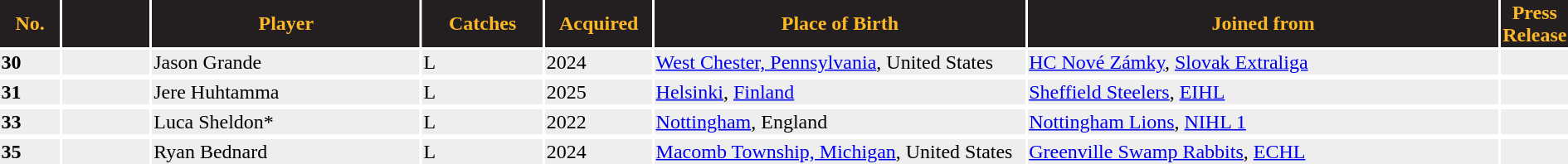<table>
<tr bgcolor="#231F20" style="color: #FDB827">
<th width=4%>No.</th>
<th width=6%></th>
<th width=18%>Player</th>
<th width=8%>Catches</th>
<th width=7%>Acquired</th>
<th width=25%>Place of Birth</th>
<th width=32%>Joined from</th>
<th width=10%>Press Release</th>
</tr>
<tr style="background:#eee;">
<td><strong>30</strong></td>
<td></td>
<td align="left">Jason Grande</td>
<td>L</td>
<td>2024</td>
<td align="left"><a href='#'>West Chester, Pennsylvania</a>, United States</td>
<td align="left"><a href='#'>HC Nové Zámky</a>, <a href='#'>Slovak Extraliga</a></td>
<td></td>
</tr>
<tr>
</tr>
<tr style="background:#eee;">
<td><strong>31</strong></td>
<td></td>
<td>Jere Huhtamma</td>
<td>L</td>
<td>2025</td>
<td><a href='#'>Helsinki</a>, <a href='#'>Finland</a></td>
<td><a href='#'>Sheffield Steelers</a>, <a href='#'>EIHL</a></td>
<td></td>
</tr>
<tr>
</tr>
<tr style="background:#eee;">
<td><strong>33</strong></td>
<td></td>
<td align="left">Luca Sheldon*</td>
<td>L</td>
<td>2022</td>
<td align="left"><a href='#'>Nottingham</a>, England</td>
<td align="left"><a href='#'>Nottingham Lions</a>, <a href='#'>NIHL 1</a></td>
<td></td>
</tr>
<tr>
</tr>
<tr style="background:#eee;">
<td><strong>35</strong></td>
<td></td>
<td align="left">Ryan Bednard</td>
<td>L</td>
<td>2024</td>
<td align="left"><a href='#'>Macomb Township, Michigan</a>, United States</td>
<td align="left"><a href='#'>Greenville Swamp Rabbits</a>, <a href='#'>ECHL</a></td>
<td></td>
</tr>
<tr>
</tr>
</table>
